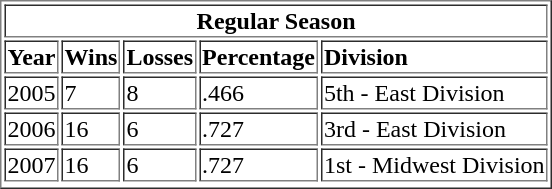<table border="1" cellpadding="1">
<tr>
<td colspan="8" align="center"><strong>Regular Season</strong></td>
</tr>
<tr>
<td><strong>Year</strong></td>
<td><strong>Wins</strong></td>
<td><strong>Losses</strong></td>
<td><strong>Percentage</strong></td>
<td><strong>Division</strong></td>
</tr>
<tr>
<td>2005</td>
<td>7</td>
<td>8</td>
<td>.466</td>
<td>5th - East Division</td>
</tr>
<tr>
<td>2006</td>
<td>16</td>
<td>6</td>
<td>.727</td>
<td>3rd - East Division</td>
</tr>
<tr>
<td>2007</td>
<td>16</td>
<td>6</td>
<td>.727</td>
<td>1st - Midwest Division</td>
</tr>
<tr>
</tr>
</table>
